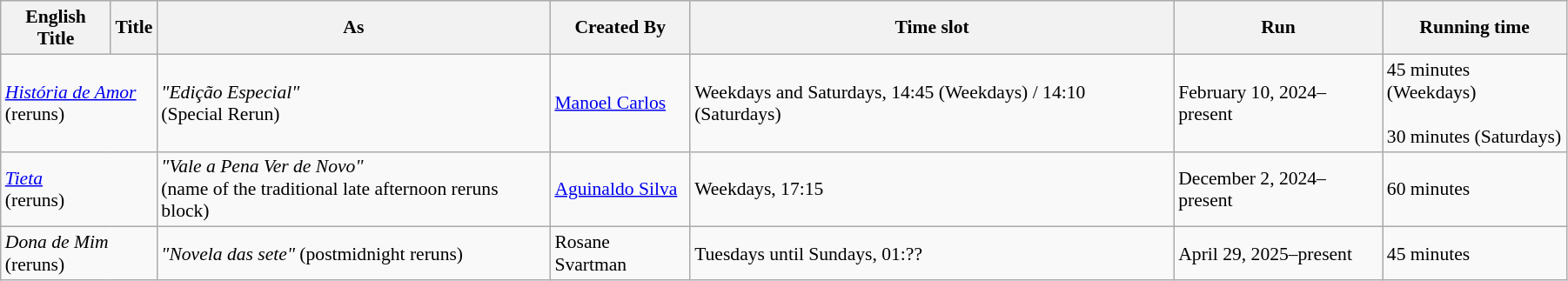<table class="wikitable" style="width:95%; font-size:90%;">
<tr>
<th>English Title</th>
<th>Title</th>
<th>As</th>
<th>Created By</th>
<th>Time slot</th>
<th>Run</th>
<th>Running time</th>
</tr>
<tr>
<td colspan="2"><em><a href='#'>História de Amor</a></em><br>(reruns)</td>
<td><em>"Edição Especial"</em><br>(Special Rerun)</td>
<td><a href='#'>Manoel Carlos</a></td>
<td>Weekdays and Saturdays, 14:45 (Weekdays) / 14:10 (Saturdays)</td>
<td>February 10, 2024–present</td>
<td>45 minutes (Weekdays)<br><br>30 minutes (Saturdays)</td>
</tr>
<tr>
<td colspan="2"><em><a href='#'>Tieta</a></em><br>(reruns)</td>
<td><em>"Vale a Pena Ver de Novo"</em><br>(name of the traditional late afternoon reruns block)</td>
<td><a href='#'>Aguinaldo Silva</a></td>
<td>Weekdays, 17:15</td>
<td>December 2, 2024–present</td>
<td>60 minutes</td>
</tr>
<tr>
<td colspan="2"><em>Dona de Mim</em><br>(reruns)</td>
<td><em>"Novela das sete"</em> (postmidnight reruns)</td>
<td>Rosane Svartman</td>
<td>Tuesdays until Sundays, 01:??</td>
<td>April 29, 2025–present</td>
<td>45 minutes</td>
</tr>
</table>
